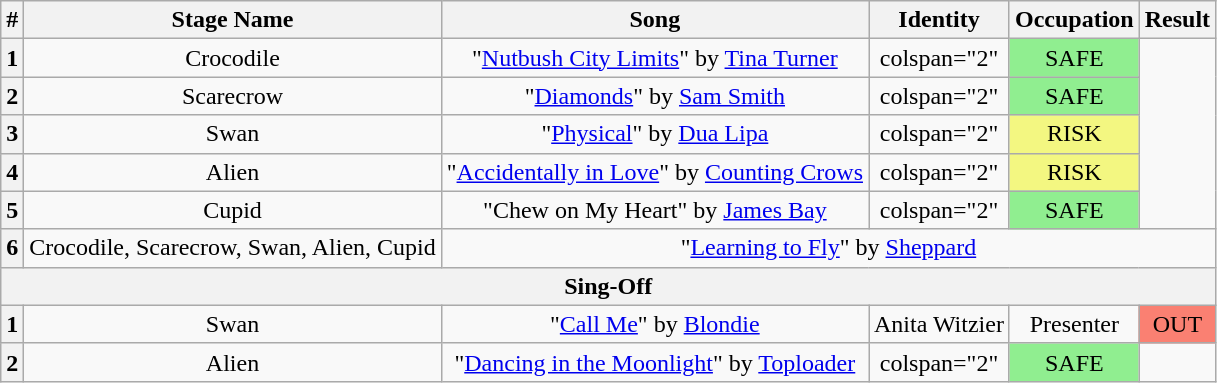<table class="wikitable plainrowheaders" style="text-align: center;">
<tr>
<th><strong>#</strong></th>
<th><strong>Stage Name</strong></th>
<th><strong>Song</strong></th>
<th>Identity</th>
<th><strong>Occupation</strong></th>
<th>Result</th>
</tr>
<tr>
<th>1</th>
<td>Crocodile</td>
<td>"<a href='#'>Nutbush City Limits</a>" by <a href='#'>Tina Turner</a></td>
<td>colspan="2" </td>
<td bgcolor="lightgreen">SAFE</td>
</tr>
<tr>
<th>2</th>
<td>Scarecrow</td>
<td>"<a href='#'>Diamonds</a>" by <a href='#'>Sam Smith</a></td>
<td>colspan="2" </td>
<td bgcolor="lightgreen">SAFE</td>
</tr>
<tr>
<th>3</th>
<td>Swan</td>
<td>"<a href='#'>Physical</a>" by <a href='#'>Dua Lipa</a></td>
<td>colspan="2" </td>
<td bgcolor="#F3F781">RISK</td>
</tr>
<tr>
<th>4</th>
<td>Alien</td>
<td>"<a href='#'>Accidentally in Love</a>" by <a href='#'>Counting Crows</a></td>
<td>colspan="2" </td>
<td bgcolor="#F3F781">RISK</td>
</tr>
<tr>
<th>5</th>
<td>Cupid</td>
<td>"Chew on My Heart" by <a href='#'>James Bay</a></td>
<td>colspan="2" </td>
<td bgcolor="lightgreen">SAFE</td>
</tr>
<tr>
<th>6</th>
<td>Crocodile, Scarecrow, Swan, Alien, Cupid</td>
<td colspan="4">"<a href='#'>Learning to Fly</a>" by <a href='#'>Sheppard</a></td>
</tr>
<tr>
<th colspan="6">Sing-Off</th>
</tr>
<tr>
<th>1</th>
<td>Swan</td>
<td>"<a href='#'>Call Me</a>" by <a href='#'>Blondie</a></td>
<td>Anita Witzier</td>
<td>Presenter</td>
<td bgcolor="salmon">OUT</td>
</tr>
<tr>
<th>2</th>
<td>Alien</td>
<td>"<a href='#'>Dancing in the Moonlight</a>" by <a href='#'>Toploader</a></td>
<td>colspan="2" </td>
<td bgcolor="lightgreen">SAFE</td>
</tr>
</table>
